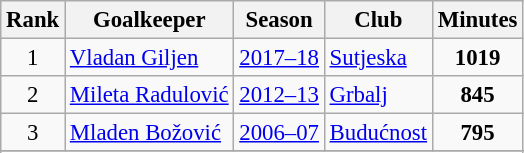<table class="wikitable" style="text-align:center; font-size:95%">
<tr>
<th scope="col">Rank</th>
<th scope="col">Goalkeeper</th>
<th scope="col">Season</th>
<th scope="col" class="unsortable">Club</th>
<th scope="col">Minutes</th>
</tr>
<tr>
<td>1</td>
<td scope="row" style="text-align:left;"> <a href='#'>Vladan Giljen</a></td>
<td><a href='#'>2017–18</a></td>
<td style="text-align:left;"><a href='#'>Sutjeska</a></td>
<td><strong>1019</strong></td>
</tr>
<tr>
<td>2</td>
<td scope="row" style="text-align:left;"> <a href='#'>Mileta Radulović</a></td>
<td><a href='#'>2012–13</a></td>
<td style="text-align:left;"><a href='#'>Grbalj</a></td>
<td><strong>845</strong></td>
</tr>
<tr>
<td>3</td>
<td scope="row" style="text-align:left;"> <a href='#'>Mladen Božović</a></td>
<td><a href='#'>2006–07</a></td>
<td style="text-align:left;"><a href='#'>Budućnost</a></td>
<td><strong>795</strong></td>
</tr>
<tr>
</tr>
<tr class="sortbottom">
</tr>
</table>
